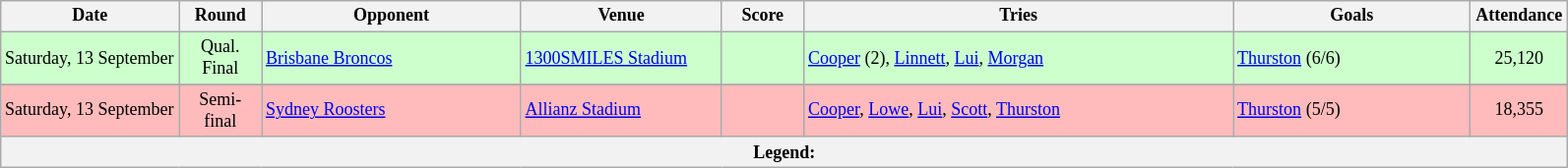<table class="wikitable" style="font-size:75%;">
<tr>
<th style="width:115px;">Date</th>
<th style="width:50px;">Round</th>
<th style="width:170px;">Opponent</th>
<th style="width:130px;">Venue</th>
<th style="width:50px;">Score</th>
<th style="width:285px;">Tries</th>
<th style="width:155px;">Goals</th>
<th style="width:60px;">Attendance</th>
</tr>
<tr style="background:#cfc;">
<td>Saturday, 13 September</td>
<td style="text-align:center;">Qual. Final</td>
<td> <a href='#'>Brisbane Broncos</a></td>
<td><a href='#'>1300SMILES Stadium</a></td>
<td style="text-align:center;"></td>
<td><a href='#'>Cooper</a> (2), <a href='#'>Linnett</a>, <a href='#'>Lui</a>, <a href='#'>Morgan</a></td>
<td><a href='#'>Thurston</a> (6/6)</td>
<td style="text-align:center;">25,120</td>
</tr>
<tr>
</tr>
<tr style="background:#fbb;">
<td>Saturday, 13 September</td>
<td style="text-align:center;">Semi-final</td>
<td> <a href='#'>Sydney Roosters</a></td>
<td><a href='#'>Allianz Stadium</a></td>
<td style="text-align:center;"></td>
<td><a href='#'>Cooper</a>, <a href='#'>Lowe</a>, <a href='#'>Lui</a>, <a href='#'>Scott</a>, <a href='#'>Thurston</a></td>
<td><a href='#'>Thurston</a> (5/5)</td>
<td style="text-align:center;">18,355</td>
</tr>
<tr>
<th colspan="11"><strong>Legend</strong>:    </th>
</tr>
</table>
